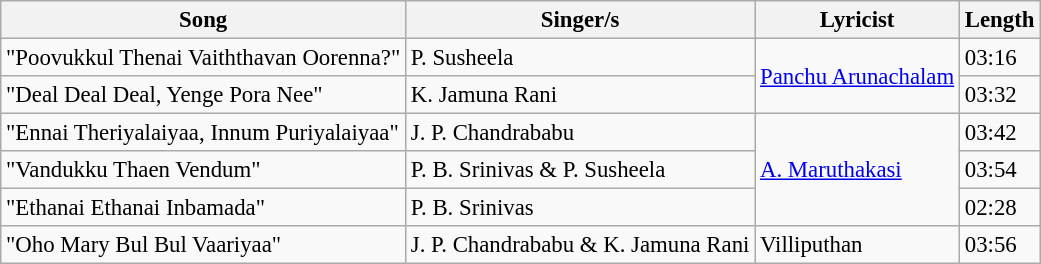<table class="wikitable" style="font-size:95%;">
<tr>
<th>Song</th>
<th>Singer/s</th>
<th>Lyricist</th>
<th>Length</th>
</tr>
<tr>
<td>"Poovukkul Thenai Vaiththavan Oorenna?"</td>
<td>P. Susheela</td>
<td rowspan=2><a href='#'>Panchu Arunachalam</a></td>
<td>03:16</td>
</tr>
<tr>
<td>"Deal Deal Deal, Yenge Pora Nee"</td>
<td>K. Jamuna Rani</td>
<td>03:32</td>
</tr>
<tr>
<td>"Ennai Theriyalaiyaa, Innum Puriyalaiyaa"</td>
<td>J. P. Chandrababu</td>
<td rowspan=3><a href='#'>A. Maruthakasi</a></td>
<td>03:42</td>
</tr>
<tr>
<td>"Vandukku Thaen Vendum"</td>
<td>P. B. Srinivas & P. Susheela</td>
<td>03:54</td>
</tr>
<tr>
<td>"Ethanai Ethanai Inbamada"</td>
<td>P. B. Srinivas</td>
<td>02:28</td>
</tr>
<tr>
<td>"Oho Mary Bul Bul Vaariyaa"</td>
<td>J. P. Chandrababu & K. Jamuna Rani</td>
<td>Villiputhan</td>
<td>03:56</td>
</tr>
</table>
